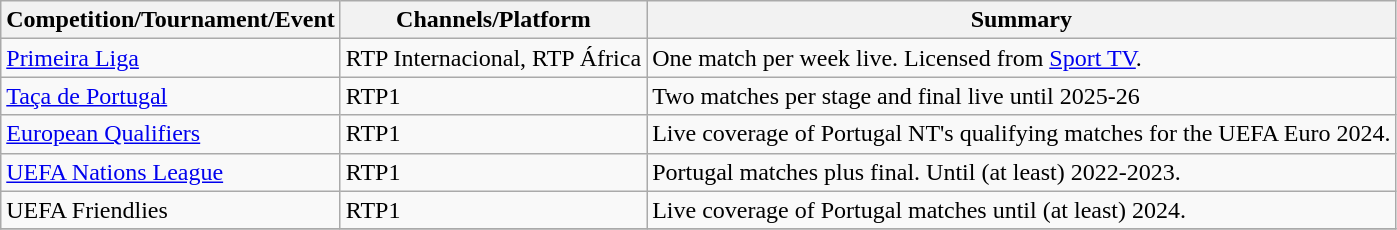<table class="wikitable">
<tr>
<th>Competition/Tournament/Event</th>
<th>Channels/Platform</th>
<th>Summary</th>
</tr>
<tr>
<td><a href='#'>Primeira Liga</a></td>
<td>RTP Internacional, RTP África</td>
<td>One match per week live. Licensed from <a href='#'>Sport TV</a>.</td>
</tr>
<tr>
<td><a href='#'>Taça de Portugal</a></td>
<td>RTP1</td>
<td>Two matches per stage and final live until 2025-26</td>
</tr>
<tr>
<td><a href='#'>European Qualifiers</a></td>
<td>RTP1</td>
<td>Live coverage of Portugal NT's qualifying matches for the UEFA Euro 2024.</td>
</tr>
<tr>
<td><a href='#'>UEFA Nations League</a></td>
<td>RTP1</td>
<td>Portugal matches plus final. Until (at least) 2022-2023.</td>
</tr>
<tr>
<td>UEFA Friendlies</td>
<td>RTP1</td>
<td>Live coverage of Portugal matches until (at least) 2024.</td>
</tr>
<tr>
</tr>
</table>
